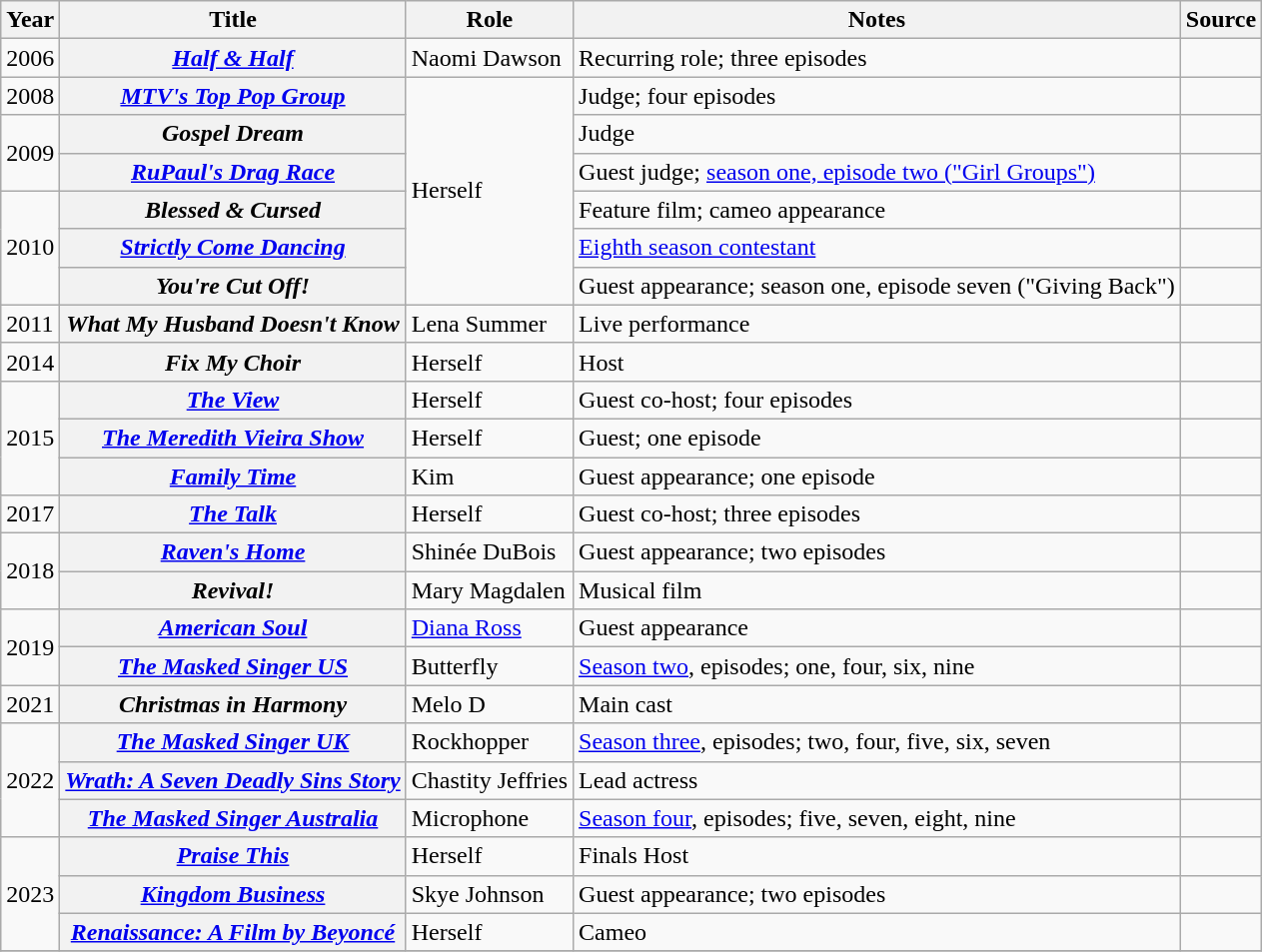<table class="wikitable sortable plainrowheaders">
<tr>
<th scope="col">Year</th>
<th scope="col">Title</th>
<th scope="col">Role</th>
<th scope="col" class="unsortable">Notes</th>
<th scope="col" class="unsortable">Source</th>
</tr>
<tr>
<td>2006</td>
<th scope="row"><em><a href='#'>Half & Half</a></em></th>
<td>Naomi Dawson</td>
<td>Recurring role; three episodes</td>
<td><div></div></td>
</tr>
<tr>
<td>2008</td>
<th scope="row"><em><a href='#'>MTV's Top Pop Group</a></em></th>
<td rowspan="6">Herself</td>
<td>Judge; four episodes</td>
<td><div></div></td>
</tr>
<tr>
<td rowspan="2">2009</td>
<th scope="row"><em>Gospel Dream</em></th>
<td>Judge</td>
<td><div></div></td>
</tr>
<tr>
<th scope="row"><em><a href='#'>RuPaul's Drag Race</a></em></th>
<td>Guest judge; <a href='#'>season one, episode two ("Girl Groups")</a></td>
<td><div></div></td>
</tr>
<tr>
<td rowspan="3">2010</td>
<th scope="row"><em>Blessed & Cursed</em></th>
<td>Feature film; cameo appearance</td>
<td><div></div></td>
</tr>
<tr>
<th scope="row"><em><a href='#'>Strictly Come Dancing</a></em></th>
<td><a href='#'>Eighth season contestant</a></td>
<td><div></div></td>
</tr>
<tr>
<th scope="row"><em>You're Cut Off!</em></th>
<td>Guest appearance; season one, episode seven ("Giving Back")</td>
<td><div></div></td>
</tr>
<tr>
<td>2011</td>
<th scope="row"><em>What My Husband Doesn't Know</em></th>
<td>Lena Summer</td>
<td>Live performance</td>
<td><div></div></td>
</tr>
<tr>
<td>2014</td>
<th scope="row"><em>Fix My Choir</em></th>
<td>Herself</td>
<td>Host</td>
<td><div></div></td>
</tr>
<tr>
<td rowspan="3">2015</td>
<th scope="row"><em><a href='#'>The View</a></em></th>
<td>Herself</td>
<td>Guest co-host; four episodes</td>
<td><div></div></td>
</tr>
<tr>
<th scope="row"><em><a href='#'>The Meredith Vieira Show</a></em></th>
<td>Herself</td>
<td>Guest; one episode</td>
<td><div></div></td>
</tr>
<tr>
<th scope="row"><em><a href='#'>Family Time</a></em></th>
<td>Kim</td>
<td>Guest appearance; one episode</td>
<td></td>
</tr>
<tr>
<td>2017</td>
<th scope="row"><em><a href='#'>The Talk</a></em></th>
<td>Herself</td>
<td>Guest co-host; three episodes</td>
<td><div></div></td>
</tr>
<tr>
<td rowspan="2">2018</td>
<th scope="row"><em><a href='#'>Raven's Home</a></em></th>
<td>Shinée DuBois</td>
<td>Guest appearance; two episodes</td>
<td><div></div></td>
</tr>
<tr>
<th scope="row"><em>Revival!</em></th>
<td>Mary Magdalen</td>
<td>Musical film</td>
<td><div></div></td>
</tr>
<tr>
<td rowspan="2">2019</td>
<th scope="row"><em><a href='#'>American Soul</a></em></th>
<td><a href='#'>Diana Ross</a></td>
<td>Guest appearance</td>
<td><div></div></td>
</tr>
<tr>
<th scope="row"><em><a href='#'>The Masked Singer US</a></em></th>
<td>Butterfly</td>
<td><a href='#'>Season two</a>, episodes; one, four, six, nine</td>
<td><div></div></td>
</tr>
<tr>
<td>2021</td>
<th scope="row"><em>Christmas in Harmony</em></th>
<td>Melo D</td>
<td>Main cast</td>
<td><div></div></td>
</tr>
<tr>
<td rowspan="3">2022</td>
<th scope="row"><em><a href='#'>The Masked Singer UK</a></em></th>
<td>Rockhopper</td>
<td><a href='#'>Season three</a>, episodes; two, four, five, six, seven</td>
<td style="text-align: center;"></td>
</tr>
<tr>
<th scope="row"><em><a href='#'>Wrath: A Seven Deadly Sins Story</a></em></th>
<td>Chastity Jeffries</td>
<td>Lead actress</td>
<td><div></div></td>
</tr>
<tr>
<th scope="row"><em><a href='#'>The Masked Singer Australia</a></em></th>
<td>Microphone</td>
<td><a href='#'>Season four</a>, episodes; five, seven, eight, nine</td>
<td><div></div></td>
</tr>
<tr>
<td rowspan="3">2023</td>
<th scope="row"><em><a href='#'>Praise This</a></em></th>
<td>Herself</td>
<td>Finals Host</td>
<td></td>
</tr>
<tr>
<th scope="row"><em><a href='#'>Kingdom Business</a></em></th>
<td>Skye Johnson</td>
<td>Guest appearance; two episodes</td>
<td></td>
</tr>
<tr>
<th scope="row"><em><a href='#'>Renaissance: A Film by Beyoncé</a></em></th>
<td>Herself</td>
<td>Cameo</td>
<td><div></div></td>
</tr>
<tr>
</tr>
</table>
